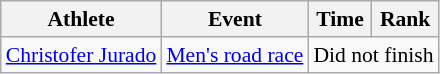<table class=wikitable style=font-size:90%;>
<tr>
<th>Athlete</th>
<th>Event</th>
<th>Time</th>
<th>Rank</th>
</tr>
<tr align=center>
<td align=left><a href='#'>Christofer Jurado</a></td>
<td align=left><a href='#'>Men's road race</a></td>
<td colspan=2>Did not finish</td>
</tr>
</table>
